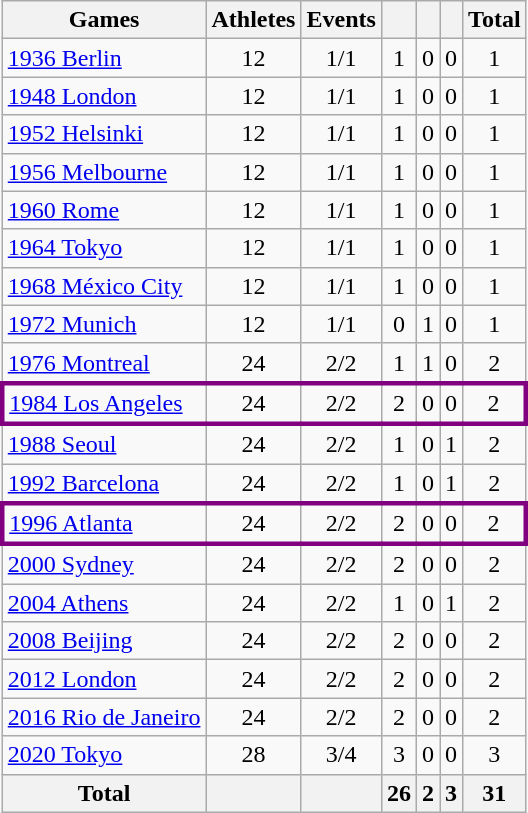<table class="wikitable sortable" style="text-align:center">
<tr>
<th>Games</th>
<th>Athletes</th>
<th>Events</th>
<th width:3em; font-weight:bold;"></th>
<th width:3em; font-weight:bold;"></th>
<th width:3em; font-weight:bold;"></th>
<th style="width:3; font-weight:bold;">Total</th>
</tr>
<tr>
<td align=left><a href='#'>1936 Berlin</a></td>
<td>12</td>
<td>1/1</td>
<td>1</td>
<td>0</td>
<td>0</td>
<td>1</td>
</tr>
<tr>
<td align=left><a href='#'>1948 London</a></td>
<td>12</td>
<td>1/1</td>
<td>1</td>
<td>0</td>
<td>0</td>
<td>1</td>
</tr>
<tr>
<td align=left><a href='#'>1952 Helsinki</a></td>
<td>12</td>
<td>1/1</td>
<td>1</td>
<td>0</td>
<td>0</td>
<td>1</td>
</tr>
<tr>
<td align=left><a href='#'>1956 Melbourne</a></td>
<td>12</td>
<td>1/1</td>
<td>1</td>
<td>0</td>
<td>0</td>
<td>1</td>
</tr>
<tr>
<td align=left><a href='#'>1960 Rome</a></td>
<td>12</td>
<td>1/1</td>
<td>1</td>
<td>0</td>
<td>0</td>
<td>1</td>
</tr>
<tr>
<td align=left><a href='#'>1964 Tokyo</a></td>
<td>12</td>
<td>1/1</td>
<td>1</td>
<td>0</td>
<td>0</td>
<td>1</td>
</tr>
<tr>
<td align=left><a href='#'>1968 México City</a></td>
<td>12</td>
<td>1/1</td>
<td>1</td>
<td>0</td>
<td>0</td>
<td>1</td>
</tr>
<tr>
<td align=left><a href='#'>1972 Munich</a></td>
<td>12</td>
<td>1/1</td>
<td>0</td>
<td>1</td>
<td>0</td>
<td>1</td>
</tr>
<tr>
<td align=left><a href='#'>1976 Montreal</a></td>
<td>24</td>
<td>2/2</td>
<td>1</td>
<td>1</td>
<td>0</td>
<td>2</td>
</tr>
<tr align=center style="border: 3px solid purple">
<td align=left><a href='#'>1984 Los Angeles</a></td>
<td>24</td>
<td>2/2</td>
<td>2</td>
<td>0</td>
<td>0</td>
<td>2</td>
</tr>
<tr>
<td align=left><a href='#'>1988 Seoul</a></td>
<td>24</td>
<td>2/2</td>
<td>1</td>
<td>0</td>
<td>1</td>
<td>2</td>
</tr>
<tr>
<td align=left><a href='#'>1992 Barcelona</a></td>
<td>24</td>
<td>2/2</td>
<td>1</td>
<td>0</td>
<td>1</td>
<td>2</td>
</tr>
<tr align=center style="border: 3px solid purple">
<td align=left><a href='#'>1996 Atlanta</a></td>
<td>24</td>
<td>2/2</td>
<td>2</td>
<td>0</td>
<td>0</td>
<td>2</td>
</tr>
<tr>
<td align=left><a href='#'>2000 Sydney</a></td>
<td>24</td>
<td>2/2</td>
<td>2</td>
<td>0</td>
<td>0</td>
<td>2</td>
</tr>
<tr>
<td align=left><a href='#'>2004 Athens</a></td>
<td>24</td>
<td>2/2</td>
<td>1</td>
<td>0</td>
<td>1</td>
<td>2</td>
</tr>
<tr>
<td align=left><a href='#'>2008 Beijing</a></td>
<td>24</td>
<td>2/2</td>
<td>2</td>
<td>0</td>
<td>0</td>
<td>2</td>
</tr>
<tr>
<td align=left><a href='#'>2012 London</a></td>
<td>24</td>
<td>2/2</td>
<td>2</td>
<td>0</td>
<td>0</td>
<td>2</td>
</tr>
<tr>
<td align=left><a href='#'>2016 Rio de Janeiro</a></td>
<td>24</td>
<td>2/2</td>
<td>2</td>
<td>0</td>
<td>0</td>
<td>2</td>
</tr>
<tr>
<td align=left><a href='#'>2020 Tokyo</a></td>
<td>28</td>
<td>3/4</td>
<td>3</td>
<td>0</td>
<td>0</td>
<td>3</td>
</tr>
<tr>
<th>Total</th>
<th></th>
<th></th>
<th>26</th>
<th>2</th>
<th>3</th>
<th>31</th>
</tr>
</table>
